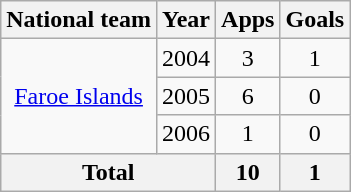<table class="wikitable" style="text-align:center">
<tr>
<th>National team</th>
<th>Year</th>
<th>Apps</th>
<th>Goals</th>
</tr>
<tr>
<td rowspan="3"><a href='#'>Faroe Islands</a></td>
<td>2004</td>
<td>3</td>
<td>1</td>
</tr>
<tr>
<td>2005</td>
<td>6</td>
<td>0</td>
</tr>
<tr>
<td>2006</td>
<td>1</td>
<td>0</td>
</tr>
<tr>
<th colspan="2">Total</th>
<th>10</th>
<th>1</th>
</tr>
</table>
